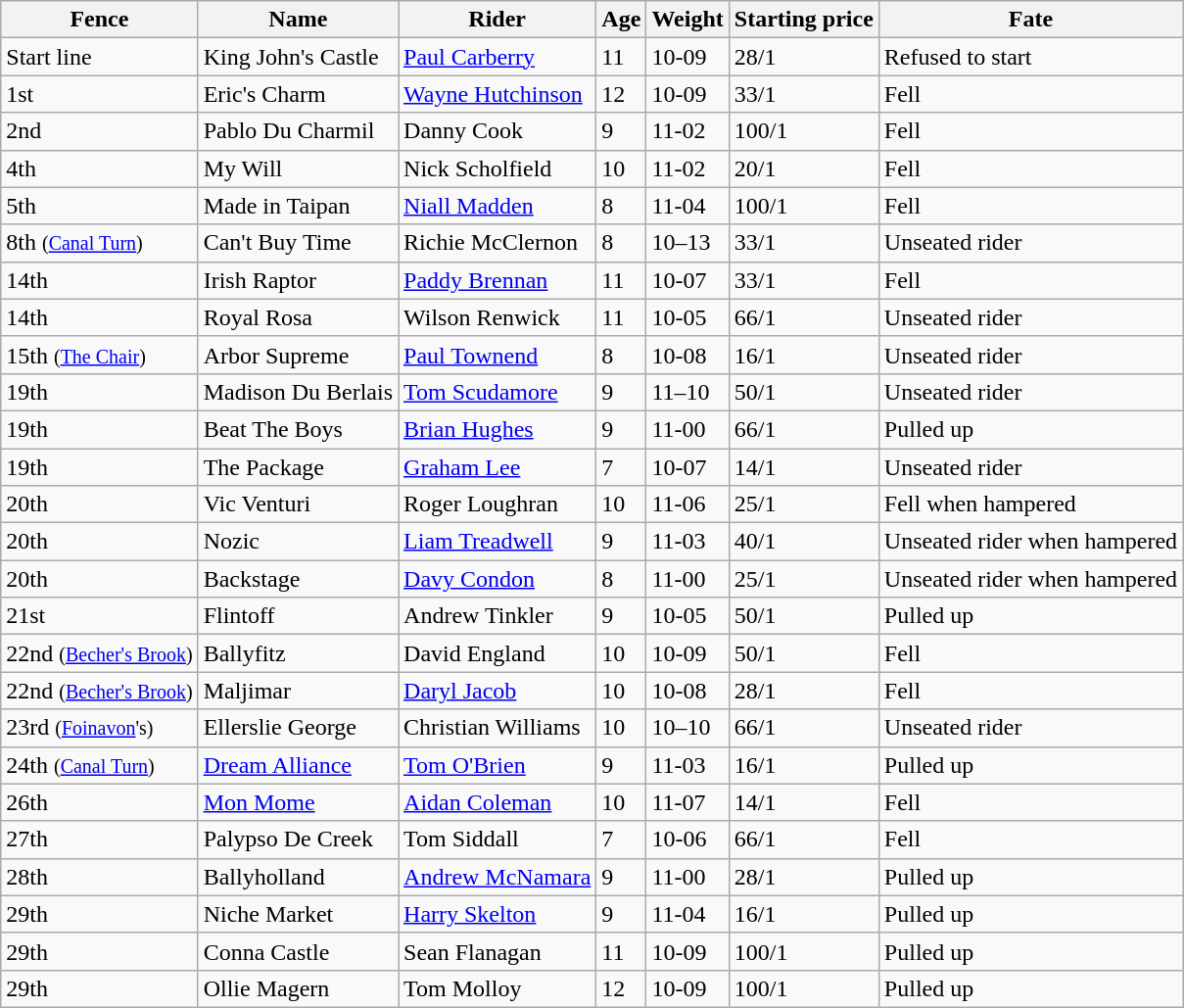<table class="wikitable sortable">
<tr>
<th>Fence</th>
<th>Name</th>
<th>Rider</th>
<th>Age</th>
<th>Weight</th>
<th>Starting price</th>
<th>Fate</th>
</tr>
<tr>
<td>Start line</td>
<td>King John's Castle</td>
<td><a href='#'>Paul Carberry</a></td>
<td>11</td>
<td>10-09</td>
<td>28/1</td>
<td>Refused to start</td>
</tr>
<tr>
<td>1st</td>
<td>Eric's Charm</td>
<td><a href='#'>Wayne Hutchinson</a></td>
<td>12</td>
<td>10-09</td>
<td>33/1</td>
<td>Fell</td>
</tr>
<tr>
<td>2nd</td>
<td>Pablo Du Charmil</td>
<td>Danny Cook</td>
<td>9</td>
<td>11-02</td>
<td>100/1</td>
<td>Fell</td>
</tr>
<tr>
<td>4th</td>
<td>My Will</td>
<td>Nick Scholfield</td>
<td>10</td>
<td>11-02</td>
<td>20/1</td>
<td>Fell</td>
</tr>
<tr>
<td>5th</td>
<td>Made in Taipan</td>
<td><a href='#'>Niall Madden</a></td>
<td>8</td>
<td>11-04</td>
<td>100/1</td>
<td>Fell</td>
</tr>
<tr>
<td>8th <small>(<a href='#'>Canal Turn</a>)</small></td>
<td>Can't Buy Time</td>
<td>Richie McClernon</td>
<td>8</td>
<td>10–13</td>
<td>33/1</td>
<td>Unseated rider</td>
</tr>
<tr>
<td>14th</td>
<td>Irish Raptor</td>
<td><a href='#'>Paddy Brennan</a></td>
<td>11</td>
<td>10-07</td>
<td>33/1</td>
<td>Fell</td>
</tr>
<tr>
<td>14th</td>
<td>Royal Rosa</td>
<td>Wilson Renwick</td>
<td>11</td>
<td>10-05</td>
<td>66/1</td>
<td>Unseated rider</td>
</tr>
<tr>
<td>15th <small>(<a href='#'>The Chair</a>)</small></td>
<td>Arbor Supreme</td>
<td><a href='#'>Paul Townend</a></td>
<td>8</td>
<td>10-08</td>
<td>16/1</td>
<td>Unseated rider</td>
</tr>
<tr>
<td>19th</td>
<td>Madison Du Berlais</td>
<td><a href='#'>Tom Scudamore</a></td>
<td>9</td>
<td>11–10</td>
<td>50/1</td>
<td>Unseated rider</td>
</tr>
<tr>
<td>19th</td>
<td>Beat The Boys</td>
<td><a href='#'>Brian Hughes</a></td>
<td>9</td>
<td>11-00</td>
<td>66/1</td>
<td>Pulled up</td>
</tr>
<tr>
<td>19th</td>
<td>The Package</td>
<td><a href='#'>Graham Lee</a></td>
<td>7</td>
<td>10-07</td>
<td>14/1</td>
<td>Unseated rider</td>
</tr>
<tr>
<td>20th</td>
<td>Vic Venturi</td>
<td>Roger Loughran</td>
<td>10</td>
<td>11-06</td>
<td>25/1</td>
<td>Fell when hampered</td>
</tr>
<tr>
<td>20th</td>
<td>Nozic</td>
<td><a href='#'>Liam Treadwell</a></td>
<td>9</td>
<td>11-03</td>
<td>40/1</td>
<td>Unseated rider when hampered</td>
</tr>
<tr>
<td>20th</td>
<td>Backstage</td>
<td><a href='#'>Davy Condon</a></td>
<td>8</td>
<td>11-00</td>
<td>25/1</td>
<td>Unseated rider when hampered</td>
</tr>
<tr>
<td>21st</td>
<td>Flintoff</td>
<td>Andrew Tinkler</td>
<td>9</td>
<td>10-05</td>
<td>50/1</td>
<td>Pulled up</td>
</tr>
<tr>
<td>22nd <small>(<a href='#'>Becher's Brook</a>)</small></td>
<td>Ballyfitz</td>
<td>David England</td>
<td>10</td>
<td>10-09</td>
<td>50/1</td>
<td>Fell</td>
</tr>
<tr>
<td>22nd <small>(<a href='#'>Becher's Brook</a>)</small></td>
<td>Maljimar</td>
<td><a href='#'>Daryl Jacob</a></td>
<td>10</td>
<td>10-08</td>
<td>28/1</td>
<td>Fell</td>
</tr>
<tr>
<td>23rd <small>(<a href='#'>Foinavon</a>'s)</small></td>
<td>Ellerslie George</td>
<td>Christian Williams</td>
<td>10</td>
<td>10–10</td>
<td>66/1</td>
<td>Unseated rider</td>
</tr>
<tr>
<td>24th <small>(<a href='#'>Canal Turn</a>)</small></td>
<td><a href='#'>Dream Alliance</a></td>
<td><a href='#'>Tom O'Brien</a></td>
<td>9</td>
<td>11-03</td>
<td>16/1</td>
<td>Pulled up</td>
</tr>
<tr>
<td>26th</td>
<td><a href='#'>Mon Mome</a></td>
<td><a href='#'>Aidan Coleman</a></td>
<td>10</td>
<td>11-07</td>
<td>14/1</td>
<td>Fell</td>
</tr>
<tr>
<td>27th</td>
<td>Palypso De Creek</td>
<td>Tom Siddall</td>
<td>7</td>
<td>10-06</td>
<td>66/1</td>
<td>Fell</td>
</tr>
<tr>
<td>28th</td>
<td>Ballyholland</td>
<td><a href='#'>Andrew McNamara</a></td>
<td>9</td>
<td>11-00</td>
<td>28/1</td>
<td>Pulled up</td>
</tr>
<tr>
<td>29th</td>
<td>Niche Market</td>
<td><a href='#'>Harry Skelton</a></td>
<td>9</td>
<td>11-04</td>
<td>16/1</td>
<td>Pulled up</td>
</tr>
<tr>
<td>29th</td>
<td>Conna Castle</td>
<td>Sean Flanagan</td>
<td>11</td>
<td>10-09</td>
<td>100/1</td>
<td>Pulled up</td>
</tr>
<tr>
<td>29th</td>
<td>Ollie Magern</td>
<td>Tom Molloy</td>
<td>12</td>
<td>10-09</td>
<td>100/1</td>
<td>Pulled up</td>
</tr>
</table>
